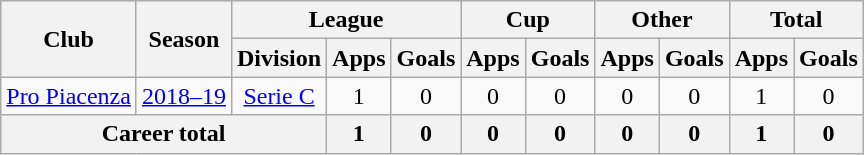<table class="wikitable" style="text-align: center">
<tr>
<th rowspan="2">Club</th>
<th rowspan="2">Season</th>
<th colspan="3">League</th>
<th colspan="2">Cup</th>
<th colspan="2">Other</th>
<th colspan="2">Total</th>
</tr>
<tr>
<th>Division</th>
<th>Apps</th>
<th>Goals</th>
<th>Apps</th>
<th>Goals</th>
<th>Apps</th>
<th>Goals</th>
<th>Apps</th>
<th>Goals</th>
</tr>
<tr>
<td><a href='#'>Pro Piacenza</a></td>
<td><a href='#'>2018–19</a></td>
<td><a href='#'>Serie C</a></td>
<td>1</td>
<td>0</td>
<td>0</td>
<td>0</td>
<td>0</td>
<td>0</td>
<td>1</td>
<td>0</td>
</tr>
<tr>
<th colspan="3">Career total</th>
<th>1</th>
<th>0</th>
<th>0</th>
<th>0</th>
<th>0</th>
<th>0</th>
<th>1</th>
<th>0</th>
</tr>
</table>
